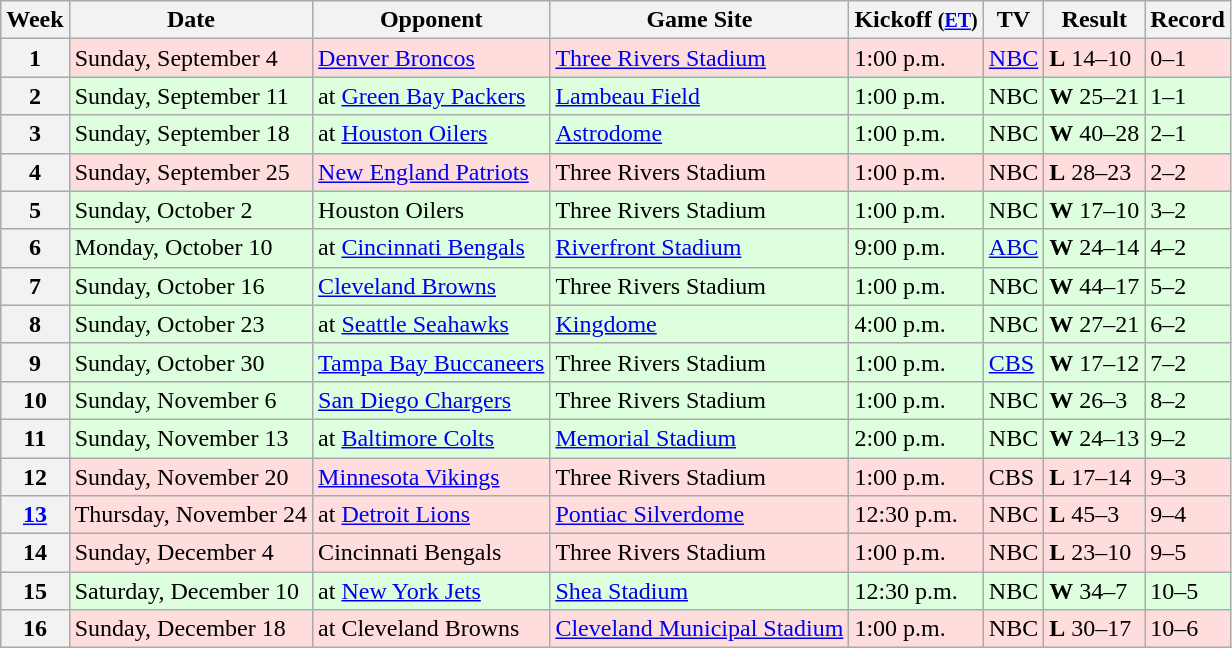<table class="wikitable">
<tr>
<th>Week</th>
<th>Date</th>
<th>Opponent</th>
<th>Game Site</th>
<th>Kickoff <small>(<a href='#'>ET</a>)</small></th>
<th>TV</th>
<th>Result</th>
<th>Record</th>
</tr>
<tr style="background:#ffdddd;">
<th>1</th>
<td>Sunday, September 4</td>
<td><a href='#'>Denver Broncos</a></td>
<td><a href='#'>Three Rivers Stadium</a></td>
<td>1:00 p.m.</td>
<td><a href='#'>NBC</a></td>
<td><strong>L</strong> 14–10</td>
<td>0–1</td>
</tr>
<tr style="background: #ddffdd;">
<th>2</th>
<td>Sunday, September 11</td>
<td>at <a href='#'>Green Bay Packers</a></td>
<td><a href='#'>Lambeau Field</a></td>
<td>1:00 p.m.</td>
<td>NBC</td>
<td><strong>W</strong> 25–21</td>
<td>1–1</td>
</tr>
<tr style="background: #ddffdd;">
<th>3</th>
<td>Sunday, September 18</td>
<td>at <a href='#'>Houston Oilers</a></td>
<td><a href='#'>Astrodome</a></td>
<td>1:00 p.m.</td>
<td>NBC</td>
<td><strong>W</strong> 40–28</td>
<td>2–1</td>
</tr>
<tr style="background:#ffdddd;">
<th>4</th>
<td>Sunday, September 25</td>
<td><a href='#'>New England Patriots</a></td>
<td>Three Rivers Stadium</td>
<td>1:00 p.m.</td>
<td>NBC</td>
<td><strong>L</strong> 28–23</td>
<td>2–2</td>
</tr>
<tr style="background: #ddffdd;">
<th>5</th>
<td>Sunday, October 2</td>
<td>Houston Oilers</td>
<td>Three Rivers Stadium</td>
<td>1:00 p.m.</td>
<td>NBC</td>
<td><strong>W</strong> 17–10</td>
<td>3–2</td>
</tr>
<tr style="background: #ddffdd;">
<th>6</th>
<td>Monday, October 10</td>
<td>at <a href='#'>Cincinnati Bengals</a></td>
<td><a href='#'>Riverfront Stadium</a></td>
<td>9:00 p.m.</td>
<td><a href='#'>ABC</a></td>
<td><strong>W</strong> 24–14</td>
<td>4–2</td>
</tr>
<tr style="background: #ddffdd;">
<th>7</th>
<td>Sunday, October 16</td>
<td><a href='#'>Cleveland Browns</a></td>
<td>Three Rivers Stadium</td>
<td>1:00 p.m.</td>
<td>NBC</td>
<td><strong>W</strong> 44–17</td>
<td>5–2</td>
</tr>
<tr style="background: #ddffdd;">
<th>8</th>
<td>Sunday, October 23</td>
<td>at <a href='#'>Seattle Seahawks</a></td>
<td><a href='#'>Kingdome</a></td>
<td>4:00 p.m.</td>
<td>NBC</td>
<td><strong>W</strong> 27–21</td>
<td>6–2</td>
</tr>
<tr style="background: #ddffdd;">
<th>9</th>
<td>Sunday, October 30</td>
<td><a href='#'>Tampa Bay Buccaneers</a></td>
<td>Three Rivers Stadium</td>
<td>1:00 p.m.</td>
<td><a href='#'>CBS</a></td>
<td><strong>W</strong> 17–12</td>
<td>7–2</td>
</tr>
<tr style="background: #ddffdd;">
<th>10</th>
<td>Sunday, November 6</td>
<td><a href='#'>San Diego Chargers</a></td>
<td>Three Rivers Stadium</td>
<td>1:00 p.m.</td>
<td>NBC</td>
<td><strong>W</strong> 26–3</td>
<td>8–2</td>
</tr>
<tr style="background: #ddffdd;">
<th>11</th>
<td>Sunday, November 13</td>
<td>at <a href='#'>Baltimore Colts</a></td>
<td><a href='#'>Memorial Stadium</a></td>
<td>2:00 p.m.</td>
<td>NBC</td>
<td><strong>W</strong> 24–13</td>
<td>9–2</td>
</tr>
<tr style="background:#ffdddd;">
<th>12</th>
<td>Sunday, November 20</td>
<td><a href='#'>Minnesota Vikings</a></td>
<td>Three Rivers Stadium</td>
<td>1:00 p.m.</td>
<td>CBS</td>
<td><strong>L</strong> 17–14</td>
<td>9–3</td>
</tr>
<tr style="background:#ffdddd;">
<th><a href='#'>13</a></th>
<td>Thursday, November 24</td>
<td>at <a href='#'>Detroit Lions</a></td>
<td><a href='#'>Pontiac Silverdome</a></td>
<td>12:30 p.m.</td>
<td>NBC</td>
<td><strong>L</strong> 45–3</td>
<td>9–4</td>
</tr>
<tr style="background:#ffdddd;">
<th>14</th>
<td>Sunday, December 4</td>
<td>Cincinnati Bengals</td>
<td>Three Rivers Stadium</td>
<td>1:00 p.m.</td>
<td>NBC</td>
<td><strong>L</strong> 23–10</td>
<td>9–5</td>
</tr>
<tr style="background: #ddffdd;">
<th>15</th>
<td>Saturday, December 10</td>
<td>at <a href='#'>New York Jets</a></td>
<td><a href='#'>Shea Stadium</a></td>
<td>12:30 p.m.</td>
<td>NBC</td>
<td><strong>W</strong> 34–7</td>
<td>10–5</td>
</tr>
<tr style="background:#ffdddd;">
<th>16</th>
<td>Sunday, December 18</td>
<td>at Cleveland Browns</td>
<td><a href='#'>Cleveland Municipal Stadium</a></td>
<td>1:00 p.m.</td>
<td>NBC</td>
<td><strong>L</strong> 30–17</td>
<td>10–6</td>
</tr>
</table>
